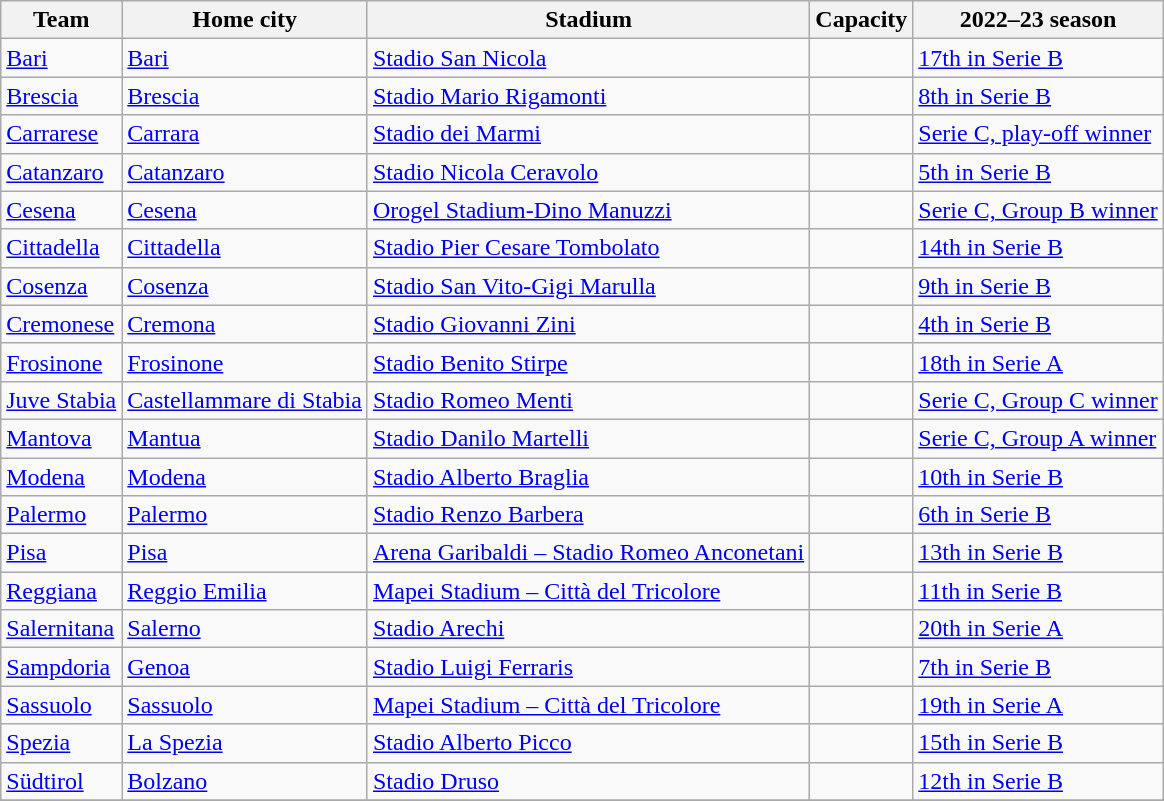<table class="wikitable sortable">
<tr>
<th>Team</th>
<th>Home city</th>
<th>Stadium</th>
<th>Capacity</th>
<th>2022–23 season</th>
</tr>
<tr>
<td><a href='#'>Bari</a></td>
<td><a href='#'>Bari</a></td>
<td><a href='#'>Stadio San Nicola</a></td>
<td style="text-align:center;"></td>
<td><a href='#'>17th in Serie B</a></td>
</tr>
<tr>
<td><a href='#'>Brescia</a></td>
<td><a href='#'>Brescia</a></td>
<td><a href='#'>Stadio Mario Rigamonti</a></td>
<td style="text-align:center;"></td>
<td><a href='#'>8th in Serie B</a></td>
</tr>
<tr>
<td><a href='#'>Carrarese</a></td>
<td><a href='#'>Carrara</a></td>
<td><a href='#'>Stadio dei Marmi</a></td>
<td style="text-align:center;"></td>
<td><a href='#'>Serie C, play-off winner</a></td>
</tr>
<tr>
<td><a href='#'>Catanzaro</a></td>
<td><a href='#'>Catanzaro</a></td>
<td><a href='#'>Stadio Nicola Ceravolo</a></td>
<td style="text-align:center;"></td>
<td><a href='#'>5th in Serie B</a></td>
</tr>
<tr>
<td><a href='#'>Cesena</a></td>
<td><a href='#'>Cesena</a></td>
<td><a href='#'>Orogel Stadium-Dino Manuzzi</a></td>
<td style="text-align:center;"></td>
<td><a href='#'>Serie C, Group B winner</a></td>
</tr>
<tr>
<td><a href='#'>Cittadella</a></td>
<td><a href='#'>Cittadella</a></td>
<td><a href='#'>Stadio Pier Cesare Tombolato</a></td>
<td style="text-align:center;"></td>
<td><a href='#'>14th in Serie B</a></td>
</tr>
<tr>
<td><a href='#'>Cosenza</a></td>
<td><a href='#'>Cosenza</a></td>
<td><a href='#'>Stadio San Vito-Gigi Marulla</a></td>
<td style="text-align:center;"></td>
<td><a href='#'>9th in Serie B</a></td>
</tr>
<tr>
<td><a href='#'>Cremonese</a></td>
<td><a href='#'>Cremona</a></td>
<td><a href='#'>Stadio Giovanni Zini</a></td>
<td style="text-align:center;"></td>
<td><a href='#'>4th in Serie B</a></td>
</tr>
<tr>
<td><a href='#'>Frosinone</a></td>
<td><a href='#'>Frosinone</a></td>
<td><a href='#'>Stadio Benito Stirpe</a></td>
<td style="text-align:center;"></td>
<td><a href='#'>18th in Serie A</a></td>
</tr>
<tr>
<td><a href='#'>Juve Stabia</a></td>
<td><a href='#'>Castellammare di Stabia</a></td>
<td><a href='#'>Stadio Romeo Menti</a></td>
<td style="text-align:center;"></td>
<td><a href='#'>Serie C, Group C winner</a></td>
</tr>
<tr>
<td><a href='#'>Mantova</a></td>
<td><a href='#'>Mantua</a></td>
<td><a href='#'>Stadio Danilo Martelli</a></td>
<td style="text-align:center;"></td>
<td><a href='#'>Serie C, Group A winner</a></td>
</tr>
<tr>
<td><a href='#'>Modena</a></td>
<td><a href='#'>Modena</a></td>
<td><a href='#'>Stadio Alberto Braglia</a></td>
<td style="text-align:center;"></td>
<td><a href='#'>10th in Serie B</a></td>
</tr>
<tr>
<td><a href='#'>Palermo</a></td>
<td><a href='#'>Palermo</a></td>
<td><a href='#'>Stadio Renzo Barbera</a></td>
<td style="text-align:center;"></td>
<td><a href='#'>6th in Serie B</a></td>
</tr>
<tr>
<td><a href='#'>Pisa</a></td>
<td><a href='#'>Pisa</a></td>
<td><a href='#'>Arena Garibaldi – Stadio Romeo Anconetani</a></td>
<td style="text-align:center;"></td>
<td><a href='#'>13th in Serie B</a></td>
</tr>
<tr>
<td><a href='#'>Reggiana</a></td>
<td><a href='#'>Reggio Emilia</a></td>
<td><a href='#'>Mapei Stadium – Città del Tricolore</a></td>
<td style="text-align:center;"></td>
<td><a href='#'>11th in Serie B</a></td>
</tr>
<tr>
<td><a href='#'>Salernitana</a></td>
<td><a href='#'>Salerno</a></td>
<td><a href='#'>Stadio Arechi</a></td>
<td style="text-align:center;"></td>
<td><a href='#'>20th in Serie A</a></td>
</tr>
<tr>
<td><a href='#'>Sampdoria</a></td>
<td><a href='#'>Genoa</a></td>
<td><a href='#'>Stadio Luigi Ferraris</a></td>
<td style="text-align:center;"></td>
<td><a href='#'>7th in Serie B</a></td>
</tr>
<tr>
<td><a href='#'>Sassuolo</a></td>
<td><a href='#'>Sassuolo</a></td>
<td><a href='#'>Mapei Stadium – Città del Tricolore</a></td>
<td style="text-align:center;"></td>
<td><a href='#'>19th in Serie A</a></td>
</tr>
<tr>
<td><a href='#'>Spezia</a></td>
<td><a href='#'>La Spezia</a></td>
<td><a href='#'>Stadio Alberto Picco</a></td>
<td style="text-align:center;"></td>
<td><a href='#'>15th in Serie B</a></td>
</tr>
<tr>
<td><a href='#'>Südtirol</a></td>
<td><a href='#'>Bolzano</a></td>
<td><a href='#'>Stadio Druso</a></td>
<td style="text-align:center;"></td>
<td><a href='#'>12th in Serie B</a></td>
</tr>
<tr>
</tr>
</table>
